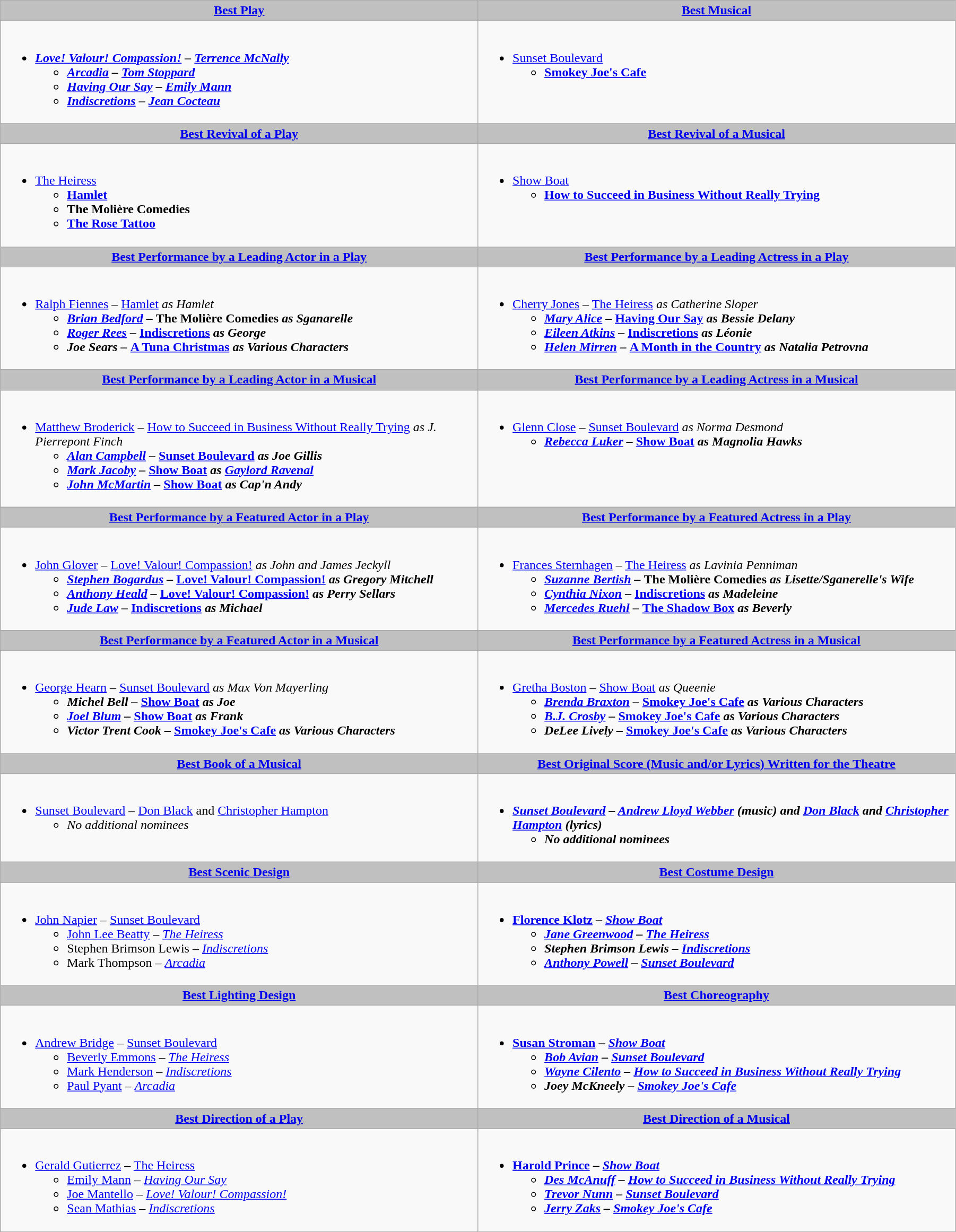<table class=wikitable width="95%">
<tr>
<th style="background:#C0C0C0;" ! width="50%"><a href='#'>Best Play</a></th>
<th style="background:#C0C0C0;" ! width="50%"><a href='#'>Best Musical</a></th>
</tr>
<tr>
<td valign="top"><br><ul><li><strong><em><a href='#'>Love! Valour! Compassion!</a><em> – <a href='#'>Terrence McNally</a><strong><ul><li></em><a href='#'>Arcadia</a><em> – <a href='#'>Tom Stoppard</a></li><li></em><a href='#'>Having Our Say</a><em> – <a href='#'>Emily Mann</a></li><li></em><a href='#'>Indiscretions</a><em> – <a href='#'>Jean Cocteau</a></li></ul></li></ul></td>
<td valign="top"><br><ul><li></em></strong><a href='#'>Sunset Boulevard</a><strong><em><ul><li></em><a href='#'>Smokey Joe's Cafe</a><em></li></ul></li></ul></td>
</tr>
<tr>
<th style="background:#C0C0C0;" ! style="width="50%"><a href='#'>Best Revival of a Play</a></th>
<th style="background:#C0C0C0;" ! style="width="50%"><a href='#'>Best Revival of a Musical</a></th>
</tr>
<tr>
<td valign="top"><br><ul><li></em></strong><a href='#'>The Heiress</a><strong><em><ul><li></em><a href='#'>Hamlet</a><em></li><li></em>The Molière Comedies<em></li><li></em><a href='#'>The Rose Tattoo</a><em></li></ul></li></ul></td>
<td valign="top"><br><ul><li></em></strong><a href='#'>Show Boat</a><strong><em><ul><li></em><a href='#'>How to Succeed in Business Without Really Trying</a><em></li></ul></li></ul></td>
</tr>
<tr>
<th style="background:#C0C0C0;" ! style="width="50%"><a href='#'>Best Performance by a Leading Actor in a Play</a></th>
<th style="background:#C0C0C0;" ! style="width="50%"><a href='#'>Best Performance by a Leading Actress in a Play</a></th>
</tr>
<tr>
<td valign="top"><br><ul><li></strong><a href='#'>Ralph Fiennes</a> – </em><a href='#'>Hamlet</a><em> as Hamlet<strong><ul><li><a href='#'>Brian Bedford</a> – </em>The Molière Comedies<em> as Sganarelle</li><li><a href='#'>Roger Rees</a> – </em><a href='#'>Indiscretions</a><em> as George</li><li>Joe Sears – </em><a href='#'>A Tuna Christmas</a><em> as Various Characters</li></ul></li></ul></td>
<td valign="top"><br><ul><li></strong><a href='#'>Cherry Jones</a> – </em><a href='#'>The Heiress</a><em> as Catherine Sloper<strong><ul><li><a href='#'>Mary Alice</a> – </em><a href='#'>Having Our Say</a><em> as Bessie Delany</li><li><a href='#'>Eileen Atkins</a> – </em><a href='#'>Indiscretions</a><em> as Léonie</li><li><a href='#'>Helen Mirren</a> – </em><a href='#'>A Month in the Country</a><em> as Natalia Petrovna</li></ul></li></ul></td>
</tr>
<tr>
<th style="background:#C0C0C0;" ! style="width="50%"><a href='#'>Best Performance by a Leading Actor in a Musical</a></th>
<th style="background:#C0C0C0;" ! style="width="50%"><a href='#'>Best Performance by a Leading Actress in a Musical</a></th>
</tr>
<tr>
<td valign="top"><br><ul><li></strong><a href='#'>Matthew Broderick</a> – </em><a href='#'>How to Succeed in Business Without Really Trying</a><em> as J. Pierrepont Finch<strong><ul><li><a href='#'>Alan Campbell</a> – </em><a href='#'>Sunset Boulevard</a><em> as Joe Gillis</li><li><a href='#'>Mark Jacoby</a> – </em><a href='#'>Show Boat</a><em> as <a href='#'>Gaylord Ravenal</a></li><li><a href='#'>John McMartin</a> – </em><a href='#'>Show Boat</a><em> as Cap'n Andy</li></ul></li></ul></td>
<td valign="top"><br><ul><li></strong><a href='#'>Glenn Close</a> – </em><a href='#'>Sunset Boulevard</a><em> as Norma Desmond<strong><ul><li><a href='#'>Rebecca Luker</a> – </em><a href='#'>Show Boat</a><em> as Magnolia Hawks</li></ul></li></ul></td>
</tr>
<tr>
<th style="background:#C0C0C0;" ! style="width="50%"><a href='#'>Best Performance by a Featured Actor in a Play</a></th>
<th style="background:#C0C0C0;" ! style="width="50%"><a href='#'>Best Performance by a Featured Actress in a Play</a></th>
</tr>
<tr>
<td valign="top"><br><ul><li></strong><a href='#'>John Glover</a> – </em><a href='#'>Love! Valour! Compassion!</a><em> as John and James Jeckyll<strong><ul><li><a href='#'>Stephen Bogardus</a> – </em><a href='#'>Love! Valour! Compassion!</a><em> as Gregory Mitchell</li><li><a href='#'>Anthony Heald</a> – </em><a href='#'>Love! Valour! Compassion!</a><em> as Perry Sellars</li><li><a href='#'>Jude Law</a> – </em><a href='#'>Indiscretions</a><em> as Michael</li></ul></li></ul></td>
<td valign="top"><br><ul><li></strong><a href='#'>Frances Sternhagen</a> – </em><a href='#'>The Heiress</a><em> as Lavinia Penniman<strong><ul><li><a href='#'>Suzanne Bertish</a> – </em>The Molière Comedies<em> as Lisette/Sganerelle's Wife</li><li><a href='#'>Cynthia Nixon</a> – </em><a href='#'>Indiscretions</a><em> as Madeleine</li><li><a href='#'>Mercedes Ruehl</a> – </em><a href='#'>The Shadow Box</a><em> as Beverly</li></ul></li></ul></td>
</tr>
<tr>
<th style="background:#C0C0C0;" ! style="width="50%"><a href='#'>Best Performance by a Featured Actor in a Musical</a></th>
<th style="background:#C0C0C0;" ! style="width="50%"><a href='#'>Best Performance by a Featured Actress in a Musical</a></th>
</tr>
<tr>
<td valign="top"><br><ul><li></strong><a href='#'>George Hearn</a> – </em><a href='#'>Sunset Boulevard</a><em> as Max Von Mayerling<strong><ul><li>Michel Bell – </em><a href='#'>Show Boat</a><em> as Joe</li><li><a href='#'>Joel Blum</a> – </em><a href='#'>Show Boat</a><em> as Frank</li><li>Victor Trent Cook – </em><a href='#'>Smokey Joe's Cafe</a><em> as Various Characters</li></ul></li></ul></td>
<td valign="top"><br><ul><li></strong><a href='#'>Gretha Boston</a> – </em><a href='#'>Show Boat</a><em> as Queenie<strong><ul><li><a href='#'>Brenda Braxton</a> – </em><a href='#'>Smokey Joe's Cafe</a><em> as Various Characters</li><li><a href='#'>B.J. Crosby</a> – </em><a href='#'>Smokey Joe's Cafe</a><em> as Various Characters</li><li>DeLee Lively – </em><a href='#'>Smokey Joe's Cafe</a><em> as Various Characters</li></ul></li></ul></td>
</tr>
<tr>
<th style="background:#C0C0C0;" ! style="width="50%"><a href='#'>Best Book of a Musical</a></th>
<th style="background:#C0C0C0;" ! style="width="50%"><a href='#'>Best Original Score (Music and/or Lyrics) Written for the Theatre</a></th>
</tr>
<tr>
<td valign="top"><br><ul><li></em></strong><a href='#'>Sunset Boulevard</a></em> – <a href='#'>Don Black</a> and <a href='#'>Christopher Hampton</a></strong><ul><li><em>No additional nominees</em></li></ul></li></ul></td>
<td valign="top"><br><ul><li><strong><em><a href='#'>Sunset Boulevard</a><em> – <a href='#'>Andrew Lloyd Webber</a> (music) and <a href='#'>Don Black</a> and <a href='#'>Christopher Hampton</a> (lyrics)<strong><ul><li></em>No additional nominees<em></li></ul></li></ul></td>
</tr>
<tr>
<th style="background:#C0C0C0;" ! style="width="50%"><a href='#'>Best Scenic Design</a></th>
<th style="background:#C0C0C0;" ! style="width="50%"><a href='#'>Best Costume Design</a></th>
</tr>
<tr>
<td valign="top"><br><ul><li></strong><a href='#'>John Napier</a> – </em><a href='#'>Sunset Boulevard</a></em></strong><ul><li><a href='#'>John Lee Beatty</a> – <em><a href='#'>The Heiress</a></em></li><li>Stephen Brimson Lewis – <em><a href='#'>Indiscretions</a></em></li><li>Mark Thompson – <em><a href='#'>Arcadia</a></em></li></ul></li></ul></td>
<td valign="top"><br><ul><li><strong><a href='#'>Florence Klotz</a> – <em><a href='#'>Show Boat</a><strong><em><ul><li><a href='#'>Jane Greenwood</a> – </em><a href='#'>The Heiress</a><em></li><li>Stephen Brimson Lewis – </em><a href='#'>Indiscretions</a><em></li><li><a href='#'>Anthony Powell</a> – </em><a href='#'>Sunset Boulevard</a><em></li></ul></li></ul></td>
</tr>
<tr>
<th style="background:#C0C0C0;" ! style="width="50%"><a href='#'>Best Lighting Design</a></th>
<th style="background:#C0C0C0;" ! style="width="50%"><a href='#'>Best Choreography</a></th>
</tr>
<tr>
<td valign="top"><br><ul><li></strong><a href='#'>Andrew Bridge</a> – </em><a href='#'>Sunset Boulevard</a></em></strong><ul><li><a href='#'>Beverly Emmons</a> – <em><a href='#'>The Heiress</a></em></li><li><a href='#'>Mark Henderson</a> – <em><a href='#'>Indiscretions</a></em></li><li><a href='#'>Paul Pyant</a> – <em><a href='#'>Arcadia</a></em></li></ul></li></ul></td>
<td valign="top"><br><ul><li><strong><a href='#'>Susan Stroman</a> – <em><a href='#'>Show Boat</a><strong><em><ul><li><a href='#'>Bob Avian</a> – </em><a href='#'>Sunset Boulevard</a><em></li><li><a href='#'>Wayne Cilento</a> – </em><a href='#'>How to Succeed in Business Without Really Trying</a><em></li><li>Joey McKneely – </em><a href='#'>Smokey Joe's Cafe</a><em></li></ul></li></ul></td>
</tr>
<tr>
<th style="background:#C0C0C0;" ! style="width="50%"><a href='#'>Best Direction of a Play</a></th>
<th style="background:#C0C0C0;" ! style="width="50%"><a href='#'>Best Direction of a Musical</a></th>
</tr>
<tr>
<td valign="top"><br><ul><li></strong><a href='#'>Gerald Gutierrez</a> – </em><a href='#'>The Heiress</a></em></strong><ul><li><a href='#'>Emily Mann</a> – <em><a href='#'>Having Our Say</a></em></li><li><a href='#'>Joe Mantello</a> – <em><a href='#'>Love! Valour! Compassion!</a></em></li><li><a href='#'>Sean Mathias</a> – <em><a href='#'>Indiscretions</a></em></li></ul></li></ul></td>
<td valign="top"><br><ul><li><strong><a href='#'>Harold Prince</a> – <em><a href='#'>Show Boat</a><strong><em><ul><li><a href='#'>Des McAnuff</a> – </em><a href='#'>How to Succeed in Business Without Really Trying</a><em></li><li><a href='#'>Trevor Nunn</a> – </em><a href='#'>Sunset Boulevard</a><em></li><li><a href='#'>Jerry Zaks</a> – </em><a href='#'>Smokey Joe's Cafe</a><em></li></ul></li></ul></td>
</tr>
</table>
